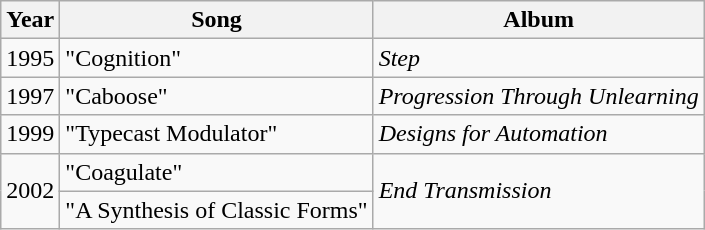<table class="wikitable">
<tr>
<th>Year</th>
<th>Song</th>
<th>Album</th>
</tr>
<tr>
<td>1995</td>
<td>"Cognition"</td>
<td><em>Step</em></td>
</tr>
<tr>
<td>1997</td>
<td>"Caboose"</td>
<td><em>Progression Through Unlearning</em></td>
</tr>
<tr>
<td>1999</td>
<td>"Typecast Modulator"</td>
<td><em>Designs for Automation</em></td>
</tr>
<tr>
<td rowspan=2>2002</td>
<td>"Coagulate"</td>
<td rowspan=2><em>End Transmission</em></td>
</tr>
<tr>
<td>"A Synthesis of Classic Forms"</td>
</tr>
</table>
